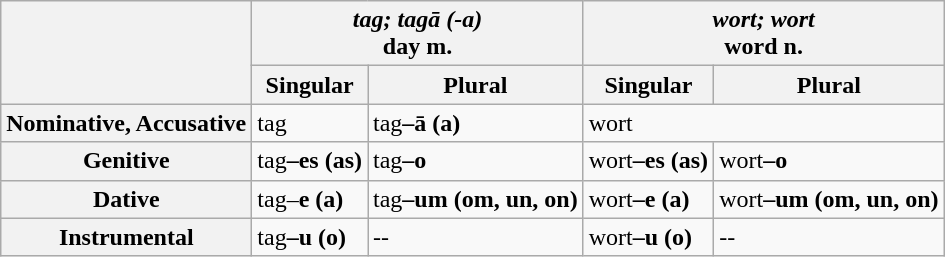<table class="wikitable">
<tr>
<th rowspan="2"></th>
<th colspan="2"><strong><em>tag; tagā (-a)</em></strong><br> day m.</th>
<th colspan="2"><strong><em>wort; wort</em></strong><br> word n.</th>
</tr>
<tr>
<th><strong>Singular</strong></th>
<th><strong>Plural</strong></th>
<th><strong>Singular</strong></th>
<th><strong>Plural</strong></th>
</tr>
<tr>
<th><strong>Nominative, Accusative</strong></th>
<td>tag</td>
<td>tag<strong>–ā (a)</strong></td>
<td colspan="2">wort</td>
</tr>
<tr>
<th><strong>Genitive</strong></th>
<td>tag<strong>–es (as)</strong></td>
<td>tag<strong>–o</strong></td>
<td>wort<strong>–es (as)</strong></td>
<td>wort<strong>–o</strong></td>
</tr>
<tr>
<th><strong>Dative</strong></th>
<td>tag–<strong>e (a)</strong></td>
<td>tag<strong>–um (om, un, on)</strong></td>
<td>wort<strong>–e (a)</strong></td>
<td>wort<strong>–um (om, un, on)</strong></td>
</tr>
<tr>
<th><strong>Instrumental</strong></th>
<td>tag<strong>–u (o)</strong></td>
<td>--</td>
<td>wort<strong>–u (o)</strong></td>
<td>--</td>
</tr>
</table>
